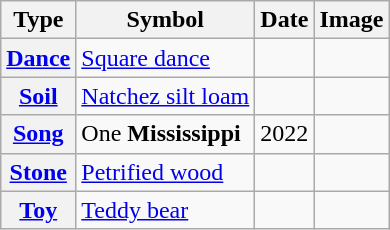<table class="wikitable sortable">
<tr>
<th>Type</th>
<th>Symbol</th>
<th>Date</th>
<th class="unsortable">Image</th>
</tr>
<tr>
<th><a href='#'>Dance</a></th>
<td><a href='#'>Square dance</a></td>
<td></td>
<td></td>
</tr>
<tr>
<th><a href='#'>Soil</a></th>
<td><a href='#'>Natchez silt loam</a></td>
<td></td>
<td></td>
</tr>
<tr>
<th><a href='#'>Song</a></th>
<td>One <strong>Mississippi</strong></td>
<td>2022</td>
<td></td>
</tr>
<tr>
<th><a href='#'>Stone</a></th>
<td><a href='#'>Petrified wood</a></td>
<td></td>
<td></td>
</tr>
<tr>
<th><a href='#'>Toy</a></th>
<td><a href='#'>Teddy bear</a></td>
<td></td>
<td></td>
</tr>
</table>
